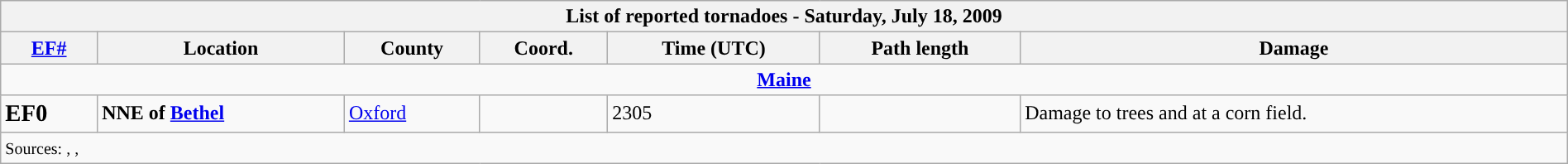<table class="wikitable collapsible" style="width:100%;">
<tr>
<th colspan="7">List of reported tornadoes - Saturday, July 18, 2009</th>
</tr>
<tr>
<th><a href='#'>EF#</a></th>
<th>Location</th>
<th>County</th>
<th>Coord.</th>
<th>Time (UTC)</th>
<th>Path length</th>
<th>Damage</th>
</tr>
<tr>
<td colspan="7" style="text-align:center;"><strong><a href='#'>Maine</a></strong></td>
</tr>
<tr>
<td><big><strong>EF0</strong></big></td>
<td><strong>NNE of <a href='#'>Bethel</a></strong></td>
<td><a href='#'>Oxford</a></td>
<td></td>
<td>2305</td>
<td></td>
<td>Damage to trees and at a corn field.</td>
</tr>
<tr>
<td colspan="7"><small>Sources: , , </small></td>
</tr>
</table>
